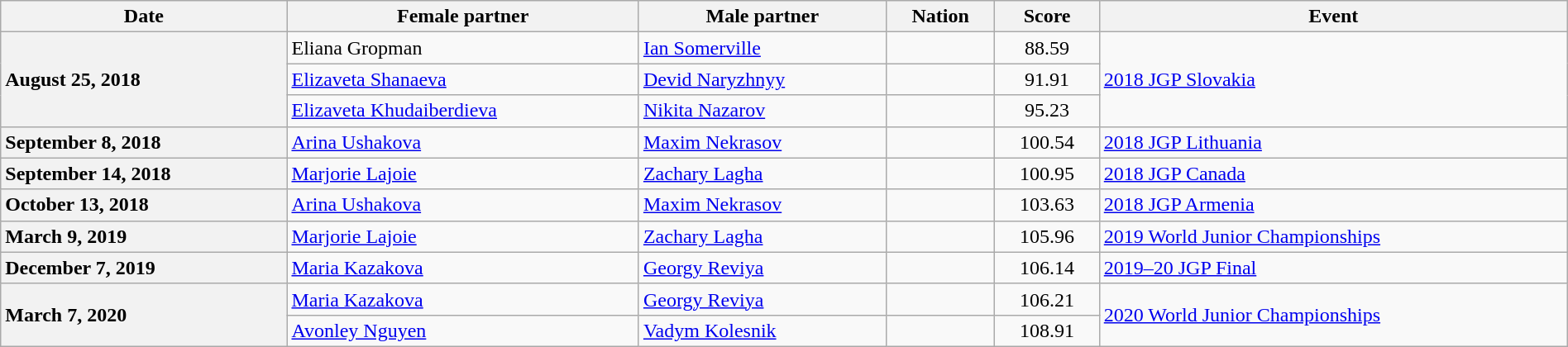<table class="wikitable unsortable" style="text-align:left; width:100%">
<tr>
<th scope="col">Date</th>
<th scope="col">Female partner</th>
<th scope="col">Male partner</th>
<th scope="col">Nation</th>
<th scope="col">Score</th>
<th scope="col">Event</th>
</tr>
<tr>
<th scope="row" style="text-align:left;" rowspan="3">August 25, 2018</th>
<td>Eliana Gropman</td>
<td><a href='#'>Ian Somerville</a></td>
<td></td>
<td style="text-align:center;">88.59</td>
<td rowspan="3"><a href='#'>2018 JGP Slovakia</a></td>
</tr>
<tr>
<td><a href='#'>Elizaveta Shanaeva</a></td>
<td><a href='#'>Devid Naryzhnyy</a></td>
<td></td>
<td style="text-align:center;">91.91</td>
</tr>
<tr>
<td><a href='#'>Elizaveta Khudaiberdieva</a></td>
<td><a href='#'>Nikita Nazarov</a></td>
<td></td>
<td style="text-align:center;">95.23</td>
</tr>
<tr>
<th scope="row" style="text-align:left;">September 8, 2018</th>
<td><a href='#'>Arina Ushakova</a></td>
<td><a href='#'>Maxim Nekrasov</a></td>
<td></td>
<td style="text-align:center;">100.54</td>
<td><a href='#'>2018 JGP Lithuania</a></td>
</tr>
<tr>
<th scope="row" style="text-align:left;">September 14, 2018</th>
<td><a href='#'>Marjorie Lajoie</a></td>
<td><a href='#'>Zachary Lagha</a></td>
<td></td>
<td style="text-align:center;">100.95</td>
<td><a href='#'>2018 JGP Canada</a></td>
</tr>
<tr>
<th scope="row" style="text-align:left;">October 13, 2018</th>
<td><a href='#'>Arina Ushakova</a></td>
<td><a href='#'>Maxim Nekrasov</a></td>
<td></td>
<td style="text-align:center;">103.63</td>
<td><a href='#'>2018 JGP Armenia</a></td>
</tr>
<tr>
<th scope="row" style="text-align:left;">March 9, 2019</th>
<td><a href='#'>Marjorie Lajoie</a></td>
<td><a href='#'>Zachary Lagha</a></td>
<td></td>
<td style="text-align:center;">105.96</td>
<td><a href='#'>2019 World Junior Championships</a></td>
</tr>
<tr>
<th scope="row" style="text-align:left;">December 7, 2019</th>
<td><a href='#'>Maria Kazakova</a></td>
<td><a href='#'>Georgy Reviya</a></td>
<td></td>
<td style="text-align:center;">106.14</td>
<td><a href='#'>2019–20 JGP Final</a></td>
</tr>
<tr>
<th scope="row" style="text-align:left;" rowspan="2">March 7, 2020</th>
<td><a href='#'>Maria Kazakova</a></td>
<td><a href='#'>Georgy Reviya</a></td>
<td></td>
<td style="text-align:center;">106.21</td>
<td rowspan="2"><a href='#'>2020 World Junior Championships</a></td>
</tr>
<tr>
<td><a href='#'>Avonley Nguyen</a></td>
<td><a href='#'>Vadym Kolesnik</a></td>
<td></td>
<td style="text-align:center;">108.91</td>
</tr>
</table>
